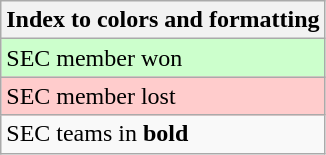<table class="wikitable">
<tr>
<th>Index to colors and formatting</th>
</tr>
<tr style="background:#cfc;">
<td>SEC member won</td>
</tr>
<tr style="background:#fcc;">
<td>SEC member lost</td>
</tr>
<tr>
<td>SEC teams in <strong>bold</strong></td>
</tr>
</table>
